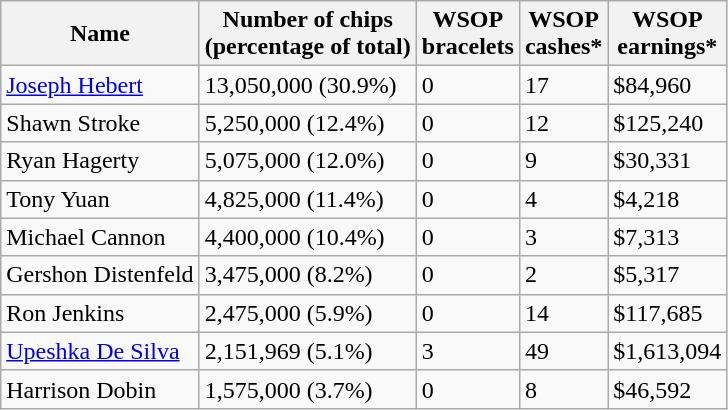<table class="wikitable" style="display: inline-table;">
<tr>
<th>Name</th>
<th>Number of chips<br>(percentage of total)</th>
<th>WSOP<br>bracelets</th>
<th>WSOP<br>cashes*</th>
<th>WSOP<br>earnings*</th>
</tr>
<tr>
<td> <a href='#'>Joseph Hebert</a></td>
<td>13,050,000 (30.9%)</td>
<td>0</td>
<td>17</td>
<td>$84,960</td>
</tr>
<tr>
<td> Shawn Stroke</td>
<td>5,250,000 (12.4%)</td>
<td>0</td>
<td>12</td>
<td>$125,240</td>
</tr>
<tr>
<td> Ryan Hagerty</td>
<td>5,075,000 (12.0%)</td>
<td>0</td>
<td>9</td>
<td>$30,331</td>
</tr>
<tr>
<td> Tony Yuan</td>
<td>4,825,000 (11.4%)</td>
<td>0</td>
<td>4</td>
<td>$4,218</td>
</tr>
<tr>
<td> Michael Cannon</td>
<td>4,400,000 (10.4%)</td>
<td>0</td>
<td>3</td>
<td>$7,313</td>
</tr>
<tr>
<td> Gershon Distenfeld</td>
<td>3,475,000 (8.2%)</td>
<td>0</td>
<td>2</td>
<td>$5,317</td>
</tr>
<tr>
<td> Ron Jenkins</td>
<td>2,475,000 (5.9%)</td>
<td>0</td>
<td>14</td>
<td>$117,685</td>
</tr>
<tr>
<td> <a href='#'>Upeshka De Silva</a></td>
<td>2,151,969 (5.1%)</td>
<td>3</td>
<td>49</td>
<td>$1,613,094</td>
</tr>
<tr>
<td> Harrison Dobin</td>
<td>1,575,000 (3.7%)</td>
<td>0</td>
<td>8</td>
<td>$46,592</td>
</tr>
</table>
